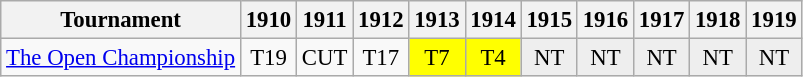<table class="wikitable" style="font-size:95%;text-align:center;">
<tr>
<th>Tournament</th>
<th>1910</th>
<th>1911</th>
<th>1912</th>
<th>1913</th>
<th>1914</th>
<th>1915</th>
<th>1916</th>
<th>1917</th>
<th>1918</th>
<th>1919</th>
</tr>
<tr>
<td align="left"><a href='#'>The Open Championship</a></td>
<td>T19</td>
<td>CUT</td>
<td>T17</td>
<td style="background:yellow;">T7</td>
<td style="background:yellow;">T4</td>
<td style="background:#eeeeee;">NT</td>
<td style="background:#eeeeee;">NT</td>
<td style="background:#eeeeee;">NT</td>
<td style="background:#eeeeee;">NT</td>
<td style="background:#eeeeee;">NT</td>
</tr>
</table>
